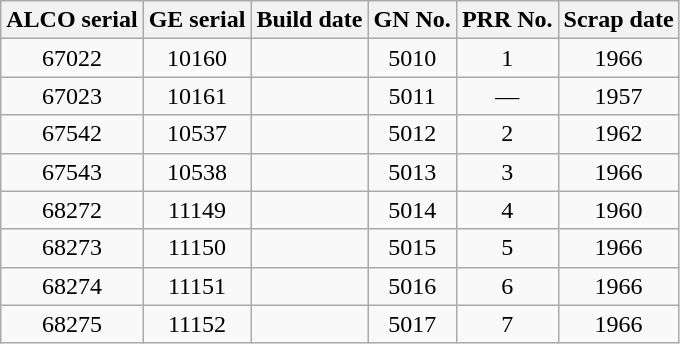<table class=wikitable style=text-align:center>
<tr>
<th>ALCO serial</th>
<th>GE serial</th>
<th>Build date</th>
<th>GN No.</th>
<th>PRR No.</th>
<th>Scrap date</th>
</tr>
<tr>
<td>67022</td>
<td>10160</td>
<td style=text-align:right></td>
<td>5010</td>
<td>1</td>
<td>1966</td>
</tr>
<tr>
<td>67023</td>
<td>10161</td>
<td style=text-align:right></td>
<td>5011</td>
<td>—</td>
<td>1957</td>
</tr>
<tr>
<td>67542</td>
<td>10537</td>
<td style=text-align:right></td>
<td>5012</td>
<td>2</td>
<td>1962</td>
</tr>
<tr>
<td>67543</td>
<td>10538</td>
<td style=text-align:right></td>
<td>5013</td>
<td>3</td>
<td>1966</td>
</tr>
<tr>
<td>68272</td>
<td>11149</td>
<td style=text-align:right></td>
<td>5014</td>
<td>4</td>
<td>1960</td>
</tr>
<tr>
<td>68273</td>
<td>11150</td>
<td style=text-align:right></td>
<td>5015</td>
<td>5</td>
<td>1966</td>
</tr>
<tr>
<td>68274</td>
<td>11151</td>
<td style=text-align:right></td>
<td>5016</td>
<td>6</td>
<td>1966</td>
</tr>
<tr>
<td>68275</td>
<td>11152</td>
<td style=text-align:right></td>
<td>5017</td>
<td>7</td>
<td>1966</td>
</tr>
</table>
